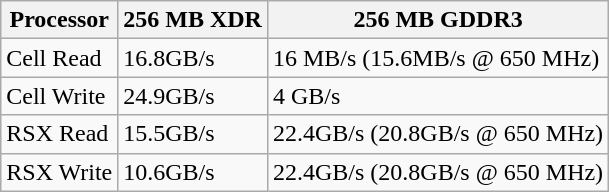<table class="wikitable">
<tr>
<th>Processor</th>
<th>256 MB XDR</th>
<th>256 MB GDDR3</th>
</tr>
<tr>
<td>Cell Read</td>
<td>16.8GB/s</td>
<td>16 MB/s (15.6MB/s @ 650 MHz)</td>
</tr>
<tr>
<td>Cell Write</td>
<td>24.9GB/s</td>
<td>4 GB/s</td>
</tr>
<tr>
<td>RSX Read</td>
<td>15.5GB/s</td>
<td>22.4GB/s (20.8GB/s @ 650 MHz)</td>
</tr>
<tr>
<td>RSX Write</td>
<td>10.6GB/s</td>
<td>22.4GB/s (20.8GB/s @ 650 MHz)</td>
</tr>
</table>
